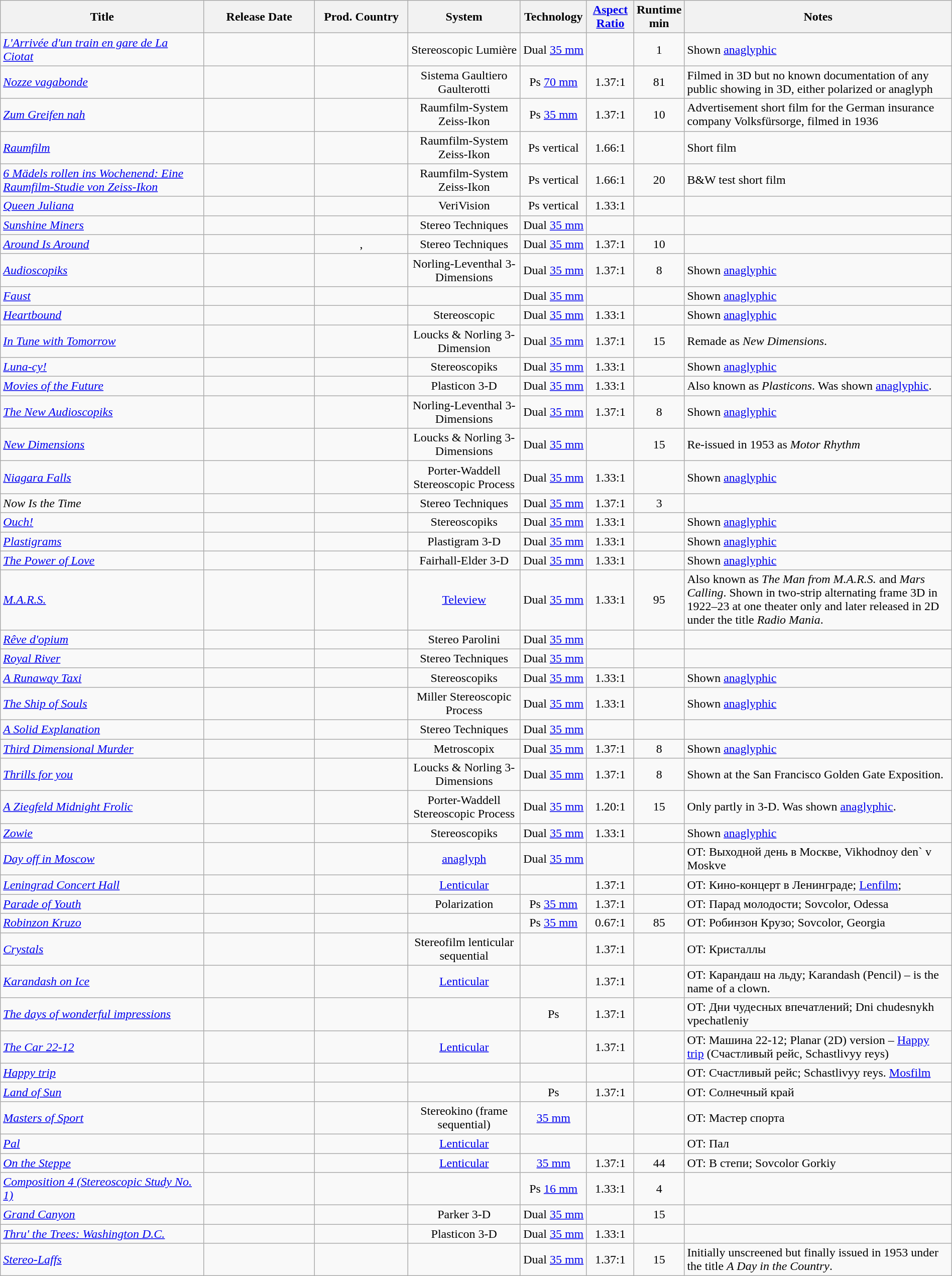<table class="wikitable sortable" width="100%">
<tr>
<th width="22%">Title</th>
<th width="12%">Release Date</th>
<th width="10%">Prod. Country</th>
<th width="12%">System</th>
<th width="7%">Technology</th>
<th width="5%"><a href='#'>Aspect Ratio</a></th>
<th width="3%">Runtime min</th>
<th width="29%">Notes</th>
</tr>
<tr>
<td><em><a href='#'>L'Arrivée d'un train en gare de La Ciotat</a></em></td>
<td align = center></td>
<td align = center></td>
<td align = center>Stereoscopic Lumière</td>
<td align = center>Dual <a href='#'>35 mm</a></td>
<td align = center> </td>
<td align = center>1</td>
<td>Shown <a href='#'>anaglyphic</a></td>
</tr>
<tr>
<td><em><a href='#'>Nozze vagabonde</a></em></td>
<td align = center></td>
<td align = center></td>
<td align = center>Sistema Gaultiero Gaulterotti</td>
<td align = center>Ps <a href='#'>70 mm</a></td>
<td align = center>1.37:1</td>
<td align = center>81</td>
<td>Filmed in 3D but no known documentation of any public showing in 3D, either polarized or anaglyph</td>
</tr>
<tr>
<td><em><a href='#'>Zum Greifen nah</a></em></td>
<td align = center></td>
<td align = center></td>
<td align = center>Raumfilm-System Zeiss-Ikon</td>
<td align = center>Ps <a href='#'>35 mm</a></td>
<td align = center>1.37:1</td>
<td align = center>10</td>
<td>Advertisement short film for the German insurance company Volksfürsorge, filmed in 1936</td>
</tr>
<tr>
<td><em><a href='#'>Raumfilm</a></em></td>
<td align = center></td>
<td align = center></td>
<td align = center>Raumfilm-System Zeiss-Ikon</td>
<td align = center>Ps vertical</td>
<td align = center>1.66:1</td>
<td align = center> </td>
<td>Short film</td>
</tr>
<tr>
<td><em><a href='#'>6 Mädels rollen ins Wochenend: Eine Raumfilm-Studie von Zeiss-Ikon</a></em></td>
<td align = center></td>
<td align = center></td>
<td align = center>Raumfilm-System Zeiss-Ikon</td>
<td align = center>Ps vertical</td>
<td align = center>1.66:1</td>
<td align = center>20</td>
<td>B&W test short film</td>
</tr>
<tr>
<td><em><a href='#'>Queen Juliana</a></em></td>
<td align = center></td>
<td align = center></td>
<td align = center>VeriVision</td>
<td align = center>Ps vertical</td>
<td align = center>1.33:1</td>
<td align = center> </td>
<td></td>
</tr>
<tr>
<td><em><a href='#'>Sunshine Miners</a></em></td>
<td align = center></td>
<td align = center></td>
<td align = center>Stereo Techniques</td>
<td align = center>Dual <a href='#'>35 mm</a></td>
<td align = center> </td>
<td align = center> </td>
<td></td>
</tr>
<tr>
<td><em><a href='#'>Around Is Around</a></em></td>
<td align = center></td>
<td align = center>, </td>
<td align = center>Stereo Techniques</td>
<td align = center>Dual <a href='#'>35 mm</a></td>
<td align = center>1.37:1</td>
<td align = center>10</td>
<td></td>
</tr>
<tr>
<td><em><a href='#'>Audioscopiks</a></em></td>
<td align = center></td>
<td align = center></td>
<td align = center>Norling-Leventhal 3-Dimensions</td>
<td align = center>Dual <a href='#'>35 mm</a></td>
<td align = center>1.37:1</td>
<td align = center>8</td>
<td>Shown <a href='#'>anaglyphic</a></td>
</tr>
<tr>
<td><em><a href='#'>Faust</a></em></td>
<td align = center></td>
<td align = center></td>
<td align = center> </td>
<td align = center>Dual <a href='#'>35 mm</a></td>
<td align = center> </td>
<td align = center> </td>
<td>Shown <a href='#'>anaglyphic</a></td>
</tr>
<tr>
<td><em><a href='#'>Heartbound</a></em></td>
<td align = center></td>
<td align = center></td>
<td align = center>Stereoscopic</td>
<td align = center>Dual <a href='#'>35 mm</a></td>
<td align = center>1.33:1</td>
<td align = center> </td>
<td>Shown <a href='#'>anaglyphic</a></td>
</tr>
<tr>
<td><em><a href='#'>In Tune with Tomorrow</a></em></td>
<td align = center></td>
<td align = center></td>
<td align = center>Loucks & Norling 3-Dimension</td>
<td align = center>Dual <a href='#'>35 mm</a></td>
<td align = center>1.37:1</td>
<td align = center>15</td>
<td>Remade as <em>New Dimensions</em>.</td>
</tr>
<tr>
<td><em><a href='#'>Luna-cy!</a></em></td>
<td align = center></td>
<td align = center></td>
<td align = center>Stereoscopiks</td>
<td align = center>Dual <a href='#'>35 mm</a></td>
<td align = center>1.33:1</td>
<td align = center> </td>
<td>Shown <a href='#'>anaglyphic</a></td>
</tr>
<tr>
<td><em><a href='#'>Movies of the Future</a></em></td>
<td align = center></td>
<td align = center></td>
<td align = center>Plasticon 3-D</td>
<td align = center>Dual <a href='#'>35 mm</a></td>
<td align = center>1.33:1</td>
<td align = center> </td>
<td>Also known as <em>Plasticons</em>. Was shown <a href='#'>anaglyphic</a>.</td>
</tr>
<tr>
<td><em><a href='#'>The New Audioscopiks</a></em></td>
<td align = center></td>
<td align = center></td>
<td align = center>Norling-Leventhal 3-Dimensions</td>
<td align = center>Dual <a href='#'>35 mm</a></td>
<td align = center>1.37:1</td>
<td align = center>8</td>
<td>Shown <a href='#'>anaglyphic</a></td>
</tr>
<tr>
<td><em><a href='#'>New Dimensions</a></em></td>
<td align = center></td>
<td align = center></td>
<td align = center>Loucks & Norling 3-Dimensions</td>
<td align = center>Dual <a href='#'>35 mm</a></td>
<td align = center> </td>
<td align = center>15</td>
<td>Re-issued in 1953 as <em>Motor Rhythm</em></td>
</tr>
<tr>
<td><em><a href='#'>Niagara Falls</a></em></td>
<td align = center></td>
<td align = center></td>
<td align = center>Porter-Waddell Stereoscopic Process</td>
<td align = center>Dual <a href='#'>35 mm</a></td>
<td align = center>1.33:1</td>
<td align = center> </td>
<td>Shown <a href='#'>anaglyphic</a></td>
</tr>
<tr>
<td><em>Now Is the Time</em></td>
<td align = center></td>
<td align = center></td>
<td align = center>Stereo Techniques</td>
<td align = center>Dual <a href='#'>35 mm</a></td>
<td align = center>1.37:1</td>
<td align = center>3</td>
<td></td>
</tr>
<tr>
<td><em><a href='#'>Ouch!</a></em></td>
<td align = center></td>
<td align = center></td>
<td align = center>Stereoscopiks</td>
<td align = center>Dual <a href='#'>35 mm</a></td>
<td align = center>1.33:1</td>
<td align = center> </td>
<td>Shown <a href='#'>anaglyphic</a></td>
</tr>
<tr>
<td><em><a href='#'>Plastigrams</a></em></td>
<td align = center></td>
<td align = center></td>
<td align = center>Plastigram 3-D</td>
<td align = center>Dual <a href='#'>35 mm</a></td>
<td align = center>1.33:1</td>
<td align = center> </td>
<td>Shown <a href='#'>anaglyphic</a></td>
</tr>
<tr>
<td><em><a href='#'>The Power of Love</a></em></td>
<td align = center></td>
<td align = center></td>
<td align = center>Fairhall-Elder 3-D</td>
<td align = center>Dual <a href='#'>35 mm</a></td>
<td align = center>1.33:1</td>
<td align = center> </td>
<td>Shown <a href='#'>anaglyphic</a></td>
</tr>
<tr>
<td><em><a href='#'>M.A.R.S.</a></em></td>
<td align = center></td>
<td align = center></td>
<td align = center><a href='#'>Teleview</a></td>
<td align = center>Dual <a href='#'>35 mm</a></td>
<td align = center>1.33:1</td>
<td align = center>95</td>
<td>Also known as <em>The Man from M.A.R.S.</em> and <em>Mars Calling</em>. Shown in two-strip alternating frame 3D in 1922–23 at one theater only and later released in 2D under the title <em>Radio Mania</em>.</td>
</tr>
<tr>
<td><em><a href='#'>Rêve d'opium</a></em></td>
<td align = center></td>
<td align = center></td>
<td align = center>Stereo Parolini</td>
<td align = center>Dual <a href='#'>35 mm</a></td>
<td align = center> </td>
<td align = center> </td>
<td></td>
</tr>
<tr>
<td><em><a href='#'>Royal River</a></em></td>
<td align = center></td>
<td align = center></td>
<td align = center>Stereo Techniques</td>
<td align = center>Dual <a href='#'>35 mm</a></td>
<td align = center> </td>
<td align = center> </td>
<td></td>
</tr>
<tr>
<td><em><a href='#'>A Runaway Taxi</a></em></td>
<td align = center></td>
<td align = center></td>
<td align = center>Stereoscopiks</td>
<td align = center>Dual <a href='#'>35 mm</a></td>
<td align = center>1.33:1</td>
<td align = center> </td>
<td>Shown <a href='#'>anaglyphic</a></td>
</tr>
<tr>
<td><em><a href='#'>The Ship of Souls</a></em></td>
<td align = center></td>
<td align = center></td>
<td align = center>Miller Stereoscopic Process</td>
<td align = center>Dual <a href='#'>35 mm</a></td>
<td align = center>1.33:1</td>
<td align = center> </td>
<td>Shown <a href='#'>anaglyphic</a></td>
</tr>
<tr>
<td><em><a href='#'>A Solid Explanation</a></em></td>
<td align = center></td>
<td align = center></td>
<td align = center>Stereo Techniques</td>
<td align = center>Dual <a href='#'>35 mm</a></td>
<td align = center> </td>
<td align = center> </td>
<td></td>
</tr>
<tr>
<td><em><a href='#'>Third Dimensional Murder</a></em></td>
<td align = center></td>
<td align = center></td>
<td align = center>Metroscopix</td>
<td align = center>Dual <a href='#'>35 mm</a></td>
<td align = center>1.37:1</td>
<td align = center>8</td>
<td>Shown <a href='#'>anaglyphic</a></td>
</tr>
<tr>
<td><em><a href='#'>Thrills for you</a></em></td>
<td align = center></td>
<td align = center></td>
<td align = center>Loucks & Norling 3-Dimensions</td>
<td align = center>Dual <a href='#'>35 mm</a></td>
<td align = center>1.37:1</td>
<td align = center>8</td>
<td>Shown at the San Francisco Golden Gate Exposition.</td>
</tr>
<tr>
<td><em><a href='#'>A Ziegfeld Midnight Frolic</a></em></td>
<td align = center></td>
<td align = center></td>
<td align = center>Porter-Waddell Stereoscopic Process</td>
<td align = center>Dual <a href='#'>35 mm</a></td>
<td align = center>1.20:1</td>
<td align = center>15</td>
<td>Only partly in 3-D. Was shown <a href='#'>anaglyphic</a>.</td>
</tr>
<tr>
<td><em><a href='#'>Zowie</a></em></td>
<td align = center></td>
<td align = center></td>
<td align = center>Stereoscopiks</td>
<td align = center>Dual <a href='#'>35 mm</a></td>
<td align = center>1.33:1</td>
<td align = center> </td>
<td>Shown <a href='#'>anaglyphic</a></td>
</tr>
<tr>
<td><em><a href='#'>Day off in Moscow</a></em></td>
<td align = center></td>
<td align = center></td>
<td align = center><a href='#'>anaglyph</a></td>
<td align = center>Dual <a href='#'>35 mm</a></td>
<td align = center> </td>
<td align = center> </td>
<td>OT: Выходной день в Москве, Vikhodnoy den` v Moskve</td>
</tr>
<tr>
<td><em><a href='#'>Leningrad Concert Hall</a></em></td>
<td align = center></td>
<td align = center></td>
<td align = center><a href='#'>Lenticular</a></td>
<td align = center> </td>
<td align = center>1.37:1</td>
<td align = center> </td>
<td>OT: Кино-концерт в Ленинграде; <a href='#'>Lenfilm</a>;</td>
</tr>
<tr>
<td><em><a href='#'>Parade of Youth</a></em></td>
<td align = center></td>
<td align = center></td>
<td align = center>Polarization</td>
<td align = center>Ps <a href='#'>35 mm</a></td>
<td align = center>1.37:1</td>
<td align = center> </td>
<td>OT: Парад молодости; Sovcolor, Odessa</td>
</tr>
<tr>
<td><em><a href='#'>Robinzon Kruzo</a></em></td>
<td align = center></td>
<td align = center></td>
<td align = center> </td>
<td align = center>Ps <a href='#'>35 mm</a></td>
<td align = center>0.67:1</td>
<td align = center>85</td>
<td>OT: Робинзон Крузо; Sovcolor, Georgia</td>
</tr>
<tr>
<td><em><a href='#'>Crystals</a></em></td>
<td align = center></td>
<td align = center></td>
<td align = center>Stereofilm lenticular sequential</td>
<td align = center></td>
<td align = center>1.37:1</td>
<td align = center></td>
<td>OT: Кристаллы</td>
</tr>
<tr>
<td><em><a href='#'>Karandash on Ice</a></em></td>
<td align = center></td>
<td align = center></td>
<td align = center><a href='#'>Lenticular</a></td>
<td align = center></td>
<td align = center>1.37:1</td>
<td align = center> </td>
<td>OT: Карандаш на льду; Karandash (Pencil) – is the name of a clown.</td>
</tr>
<tr>
<td><em><a href='#'>The days of wonderful impressions</a></em></td>
<td align = center></td>
<td align = center></td>
<td align = center></td>
<td align = center>Ps</td>
<td align = center>1.37:1</td>
<td align = center></td>
<td>OT: Дни чудесных впечатлений; Dni chudesnykh vpechatleniy</td>
</tr>
<tr>
<td><em><a href='#'>The Car 22-12</a></em></td>
<td align = center></td>
<td align = center></td>
<td align = center><a href='#'>Lenticular</a></td>
<td align = center></td>
<td align = center>1.37:1</td>
<td align = center> </td>
<td>OT: Машина 22-12; Planar (2D) version – <a href='#'>Happy trip</a> (Счастливый рейс, Schastlivyy reys)</td>
</tr>
<tr>
<td><em><a href='#'>Happy trip</a></em></td>
<td align = center></td>
<td align = center></td>
<td align = center> </td>
<td align = center> </td>
<td align = center> </td>
<td align = center> </td>
<td>OT: Счастливый рейс; Schastlivyy reys. <a href='#'>Mosfilm</a></td>
</tr>
<tr>
<td><em><a href='#'>Land of Sun</a></em></td>
<td align = center></td>
<td align = center></td>
<td align = center> </td>
<td align = center>Ps</td>
<td align = center>1.37:1</td>
<td align = center> </td>
<td>OT: Солнечный край</td>
</tr>
<tr>
<td><em><a href='#'>Masters of Sport</a></em></td>
<td align = center></td>
<td align = center></td>
<td align = center>Stereokino (frame sequential)</td>
<td align = center><a href='#'>35 mm</a></td>
<td align = center> </td>
<td align = center> </td>
<td>OT: Мастер спорта</td>
</tr>
<tr>
<td><em><a href='#'>Pal</a></em></td>
<td align = center></td>
<td align = center></td>
<td align = center><a href='#'>Lenticular</a></td>
<td align = center> </td>
<td align = center> </td>
<td align = center> </td>
<td>OT: Пал</td>
</tr>
<tr>
<td><em><a href='#'>On the Steppe</a></em></td>
<td align = center></td>
<td align = center></td>
<td align = center><a href='#'>Lenticular</a></td>
<td align = center><a href='#'>35 mm</a></td>
<td align = center>1.37:1</td>
<td align = center>44</td>
<td>OT: В степи; Sovcolor Gorkiy</td>
</tr>
<tr>
<td><em><a href='#'>Composition 4 (Stereoscopic Study No. 1)</a></em></td>
<td align = center></td>
<td align = center></td>
<td align = center> </td>
<td align = center>Ps <a href='#'>16 mm</a></td>
<td align = center>1.33:1</td>
<td align = center>4</td>
<td></td>
</tr>
<tr>
<td><em><a href='#'>Grand Canyon</a></em></td>
<td align = center></td>
<td align = center></td>
<td align = center>Parker 3-D</td>
<td align = center>Dual <a href='#'>35 mm</a></td>
<td align = center> </td>
<td align = center>15</td>
<td></td>
</tr>
<tr>
<td><em><a href='#'>Thru' the Trees: Washington D.C.</a></em></td>
<td align = center></td>
<td align = center></td>
<td align = center>Plasticon 3-D</td>
<td align = center>Dual <a href='#'>35 mm</a></td>
<td align = center>1.33:1</td>
<td align = center></td>
<td></td>
</tr>
<tr>
<td><em><a href='#'>Stereo-Laffs</a></em></td>
<td align = center></td>
<td align = center></td>
<td align = center></td>
<td align = center>Dual <a href='#'>35 mm</a></td>
<td align = center>1.37:1</td>
<td align = center>15</td>
<td>Initially unscreened but finally issued in 1953 under the title <em>A Day in the Country</em>.</td>
</tr>
</table>
